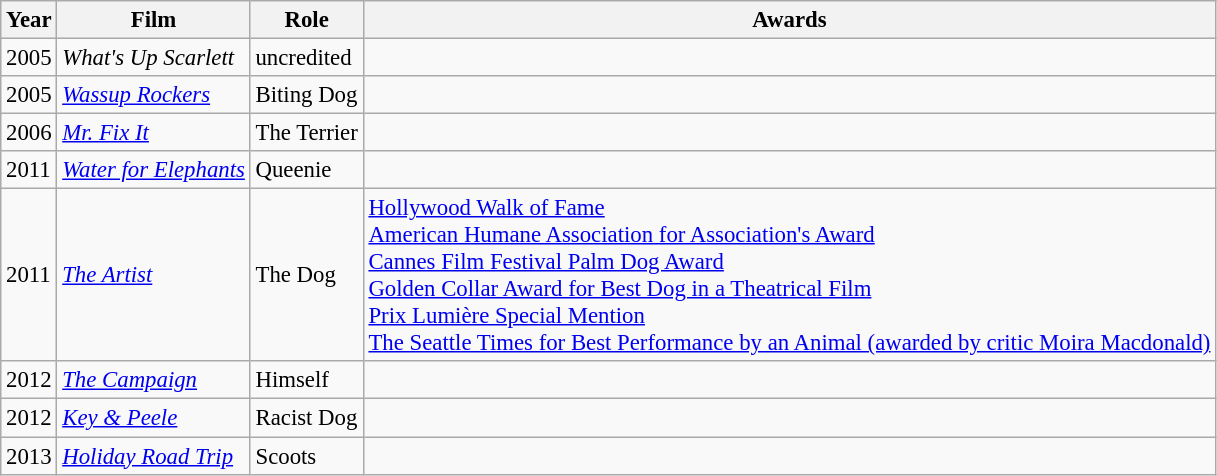<table class="wikitable" style="font-size: 95%;">
<tr>
<th>Year</th>
<th>Film</th>
<th>Role</th>
<th>Awards</th>
</tr>
<tr>
<td>2005</td>
<td><em>What's Up Scarlett</em></td>
<td>uncredited</td>
<td></td>
</tr>
<tr>
<td>2005</td>
<td><em><a href='#'>Wassup Rockers</a></em></td>
<td>Biting Dog</td>
<td></td>
</tr>
<tr>
<td>2006</td>
<td><em><a href='#'>Mr. Fix It</a></em></td>
<td>The Terrier</td>
<td></td>
</tr>
<tr>
<td>2011</td>
<td><em><a href='#'>Water for Elephants</a></em></td>
<td>Queenie</td>
<td></td>
</tr>
<tr>
<td>2011</td>
<td><em><a href='#'>The Artist</a></em></td>
<td>The Dog</td>
<td><a href='#'>Hollywood Walk of Fame</a> <br> <a href='#'>American Humane Association for Association's Award</a> <br> <a href='#'>Cannes Film Festival Palm Dog Award</a> <br> <a href='#'>Golden Collar Award for Best Dog in a Theatrical Film</a> <br> <a href='#'>Prix Lumière Special Mention</a> <br> <a href='#'>The Seattle Times for Best Performance by an Animal (awarded by critic Moira Macdonald)</a></td>
</tr>
<tr>
<td>2012</td>
<td><em><a href='#'>The Campaign</a></em></td>
<td>Himself</td>
<td></td>
</tr>
<tr>
<td>2012</td>
<td><em><a href='#'>Key & Peele</a></em></td>
<td>Racist Dog</td>
<td></td>
</tr>
<tr>
<td>2013</td>
<td><em><a href='#'>Holiday Road Trip</a></em></td>
<td>Scoots</td>
<td></td>
</tr>
</table>
